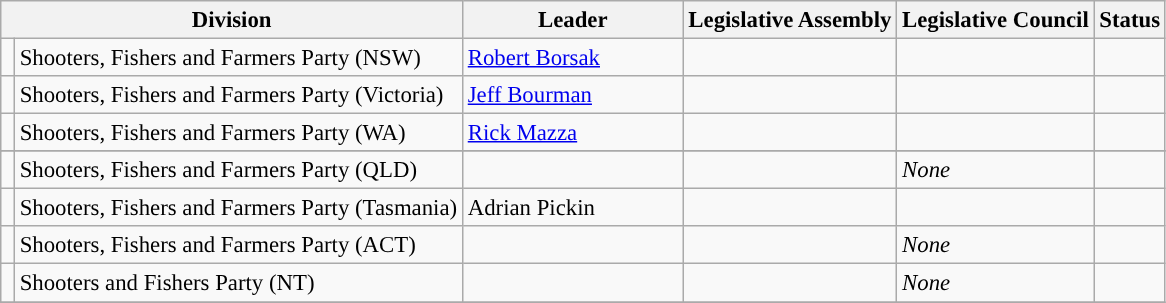<table class="wikitable" style="font-size:95%;">
<tr>
<th colspan="2" style="width:140px">Division</th>
<th style="width:140px">Leader</th>
<th>Legislative Assembly</th>
<th>Legislative Council</th>
<th>Status</th>
</tr>
<tr>
<td style="width:2px;background:"></td>
<td>Shooters, Fishers and Farmers Party (NSW)</td>
<td><a href='#'>Robert Borsak</a></td>
<td></td>
<td></td>
<td></td>
</tr>
<tr>
<td style="width:2px;background:"></td>
<td>Shooters, Fishers and Farmers Party (Victoria)</td>
<td><a href='#'>Jeff Bourman</a></td>
<td></td>
<td></td>
<td></td>
</tr>
<tr>
<td style="width:2px;background:"></td>
<td>Shooters, Fishers and Farmers Party (WA)</td>
<td><a href='#'>Rick Mazza</a></td>
<td></td>
<td></td>
<td></td>
</tr>
<tr>
</tr>
<tr>
<td style="width:2px;background:"></td>
<td>Shooters, Fishers and Farmers Party (QLD)</td>
<td></td>
<td></td>
<td><em>None</em></td>
<td></td>
</tr>
<tr>
<td style="width:2px;background:"></td>
<td>Shooters, Fishers and Farmers Party (Tasmania)</td>
<td>Adrian Pickin</td>
<td></td>
<td></td>
<td></td>
</tr>
<tr>
<td style="width:2px;background:"></td>
<td>Shooters, Fishers and Farmers Party (ACT)</td>
<td></td>
<td></td>
<td><em>None</em></td>
<td></td>
</tr>
<tr>
<td style="width:2px;background:"></td>
<td>Shooters and Fishers Party (NT)</td>
<td></td>
<td></td>
<td><em>None</em></td>
<td></td>
</tr>
<tr>
</tr>
</table>
